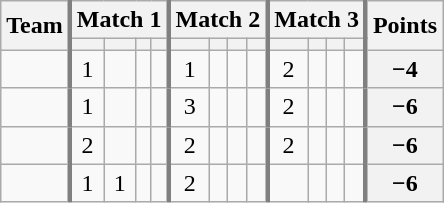<table class="wikitable sortable" style="text-align:center;">
<tr>
<th rowspan=2>Team</th>
<th colspan=4 style="border-left:3px solid gray">Match 1</th>
<th colspan=4 style="border-left:3px solid gray">Match 2</th>
<th colspan=4 style="border-left:3px solid gray">Match 3</th>
<th rowspan=2 style="border-left:3px solid gray">Points</th>
</tr>
<tr>
<th style="border-left:3px solid gray"></th>
<th></th>
<th></th>
<th></th>
<th style="border-left:3px solid gray"></th>
<th></th>
<th></th>
<th></th>
<th style="border-left:3px solid gray"></th>
<th></th>
<th></th>
<th></th>
</tr>
<tr>
<td align=left></td>
<td style="border-left:3px solid gray">1</td>
<td></td>
<td></td>
<td></td>
<td style="border-left:3px solid gray">1</td>
<td></td>
<td></td>
<td></td>
<td style="border-left:3px solid gray">2</td>
<td></td>
<td></td>
<td></td>
<th style="border-left:3px solid gray">−4</th>
</tr>
<tr>
<td align=left></td>
<td style="border-left:3px solid gray">1</td>
<td></td>
<td></td>
<td></td>
<td style="border-left:3px solid gray">3</td>
<td></td>
<td></td>
<td></td>
<td style="border-left:3px solid gray">2</td>
<td></td>
<td></td>
<td></td>
<th style="border-left:3px solid gray">−6</th>
</tr>
<tr>
<td align=left></td>
<td style="border-left:3px solid gray">2</td>
<td></td>
<td></td>
<td></td>
<td style="border-left:3px solid gray">2</td>
<td></td>
<td></td>
<td></td>
<td style="border-left:3px solid gray">2</td>
<td></td>
<td></td>
<td></td>
<th style="border-left:3px solid gray">−6</th>
</tr>
<tr>
<td align=left></td>
<td style="border-left:3px solid gray">1</td>
<td>1</td>
<td></td>
<td></td>
<td style="border-left:3px solid gray">2</td>
<td></td>
<td></td>
<td></td>
<td style="border-left:3px solid gray"></td>
<td></td>
<td></td>
<td></td>
<th style="border-left:3px solid gray">−6</th>
</tr>
</table>
